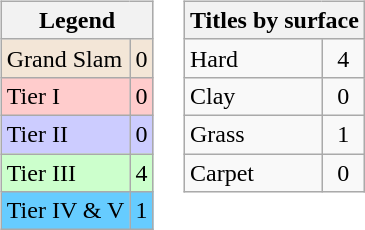<table>
<tr valign=top>
<td><br><table class="wikitable sortable mw-collapsible mw-collapsed">
<tr>
<th colspan=2>Legend</th>
</tr>
<tr bgcolor="#f3e6d7">
<td>Grand Slam</td>
<td align="center">0</td>
</tr>
<tr bgcolor="#ffcccc">
<td>Tier I</td>
<td align="center">0</td>
</tr>
<tr bgcolor="#ccccff">
<td>Tier II</td>
<td align="center">0</td>
</tr>
<tr bgcolor="#CCFFCC">
<td>Tier III</td>
<td align="center">4</td>
</tr>
<tr bgcolor="#66CCFF">
<td>Tier IV & V</td>
<td align="center">1</td>
</tr>
</table>
</td>
<td><br><table class="wikitable sortable mw-collapsible mw-collapsed">
<tr>
<th colspan=2>Titles by surface</th>
</tr>
<tr>
<td>Hard</td>
<td align="center">4</td>
</tr>
<tr>
<td>Clay</td>
<td align="center">0</td>
</tr>
<tr>
<td>Grass</td>
<td align="center">1</td>
</tr>
<tr>
<td>Carpet</td>
<td align="center">0</td>
</tr>
</table>
</td>
</tr>
</table>
